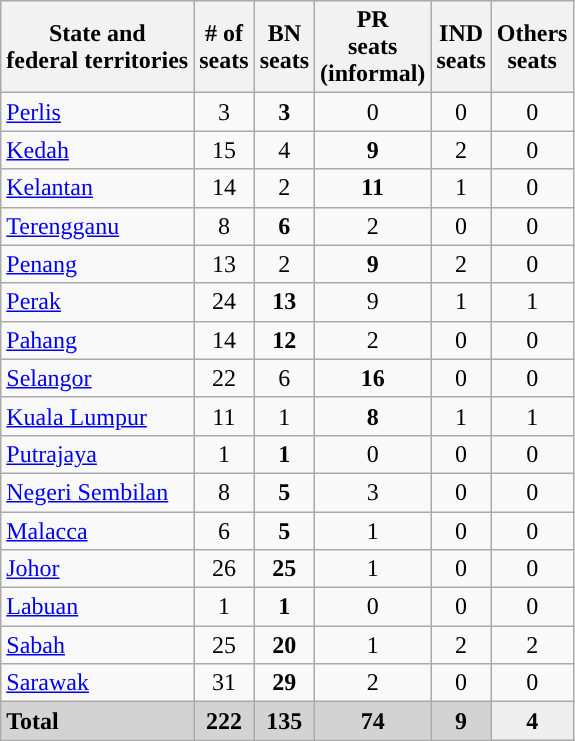<table class="wikitable sortable" style="text-align:center">
<tr>
<th>State and<br>federal territories</th>
<th># of<br>seats</th>
<th>BN<br>seats</th>
<th>PR<br>seats<br>(informal)</th>
<th>IND<br>seats</th>
<th>Others<br>seats</th>
</tr>
<tr>
<td style="text-align:left"> <a href='#'>Perlis</a></td>
<td>3</td>
<td><strong>3</strong></td>
<td>0</td>
<td>0</td>
<td>0</td>
</tr>
<tr>
<td style="text-align:left"> <a href='#'>Kedah</a></td>
<td>15</td>
<td>4</td>
<td><strong>9</strong></td>
<td>2</td>
<td>0</td>
</tr>
<tr>
<td style="text-align:left"> <a href='#'>Kelantan</a></td>
<td>14</td>
<td>2</td>
<td><strong>11</strong></td>
<td>1</td>
<td>0</td>
</tr>
<tr>
<td style="text-align:left"> <a href='#'>Terengganu</a></td>
<td>8</td>
<td><strong>6</strong></td>
<td>2</td>
<td>0</td>
<td>0</td>
</tr>
<tr>
<td style="text-align:left"> <a href='#'>Penang</a></td>
<td>13</td>
<td>2</td>
<td><strong>9</strong></td>
<td>2</td>
<td>0</td>
</tr>
<tr>
<td style="text-align:left"> <a href='#'>Perak</a></td>
<td>24</td>
<td><strong>13</strong></td>
<td>9</td>
<td>1</td>
<td>1 <small></small></td>
</tr>
<tr>
<td style="text-align:left"> <a href='#'>Pahang</a></td>
<td>14</td>
<td><strong>12</strong></td>
<td>2</td>
<td>0</td>
<td>0</td>
</tr>
<tr>
<td style="text-align:left"> <a href='#'>Selangor</a></td>
<td>22</td>
<td>6</td>
<td><strong>16</strong></td>
<td>0</td>
<td>0</td>
</tr>
<tr>
<td style="text-align:left"> <a href='#'>Kuala Lumpur</a></td>
<td>11</td>
<td>1</td>
<td><strong>8</strong></td>
<td>1</td>
<td>1 <small></small></td>
</tr>
<tr>
<td style="text-align:left"> <a href='#'>Putrajaya</a></td>
<td>1</td>
<td><strong>1</strong></td>
<td>0</td>
<td>0</td>
<td>0</td>
</tr>
<tr>
<td style="text-align:left"> <a href='#'>Negeri Sembilan</a></td>
<td>8</td>
<td><strong>5</strong></td>
<td>3</td>
<td>0</td>
<td>0</td>
</tr>
<tr>
<td style="text-align:left"> <a href='#'>Malacca</a></td>
<td>6</td>
<td><strong>5</strong></td>
<td>1</td>
<td>0</td>
<td>0</td>
</tr>
<tr>
<td style="text-align:left"> <a href='#'>Johor</a></td>
<td>26</td>
<td><strong>25</strong></td>
<td>1</td>
<td>0</td>
<td>0</td>
</tr>
<tr>
<td style="text-align:left"> <a href='#'>Labuan</a></td>
<td>1</td>
<td><strong>1</strong></td>
<td>0</td>
<td>0</td>
<td>0</td>
</tr>
<tr>
<td style="text-align:left"> <a href='#'>Sabah</a></td>
<td>25</td>
<td><strong>20</strong></td>
<td>1</td>
<td>2</td>
<td>2 <small></small></td>
</tr>
<tr>
<td style="text-align:left"> <a href='#'>Sarawak</a></td>
<td>31</td>
<td><strong>29</strong></td>
<td>2</td>
<td>0</td>
<td>0</td>
</tr>
<tr class="sortbottom" bgcolor="lightgrey">
<td style="text-align:left"><strong>Total</strong></td>
<td><strong>222</strong></td>
<td><span><strong>135</strong></span></td>
<td><span><strong>74</strong></span></td>
<td><span><strong>9</strong></span></td>
<td style="background-color:#EEEEEE;"><span><strong>4</strong></span></td>
</tr>
</table>
